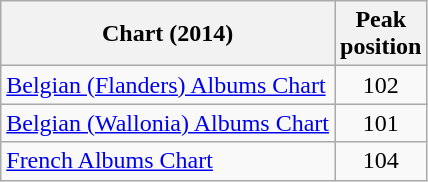<table class="wikitable">
<tr>
<th>Chart (2014)</th>
<th>Peak<br>position</th>
</tr>
<tr>
<td style="text-align:left;"><a href='#'>Belgian (Flanders) Albums Chart</a></td>
<td style="text-align:center;">102</td>
</tr>
<tr>
<td style="text-align:left;"><a href='#'>Belgian (Wallonia) Albums Chart</a></td>
<td style="text-align:center;">101</td>
</tr>
<tr>
<td style="text-align:left;"><a href='#'>French Albums Chart</a></td>
<td style="text-align:center;">104</td>
</tr>
</table>
